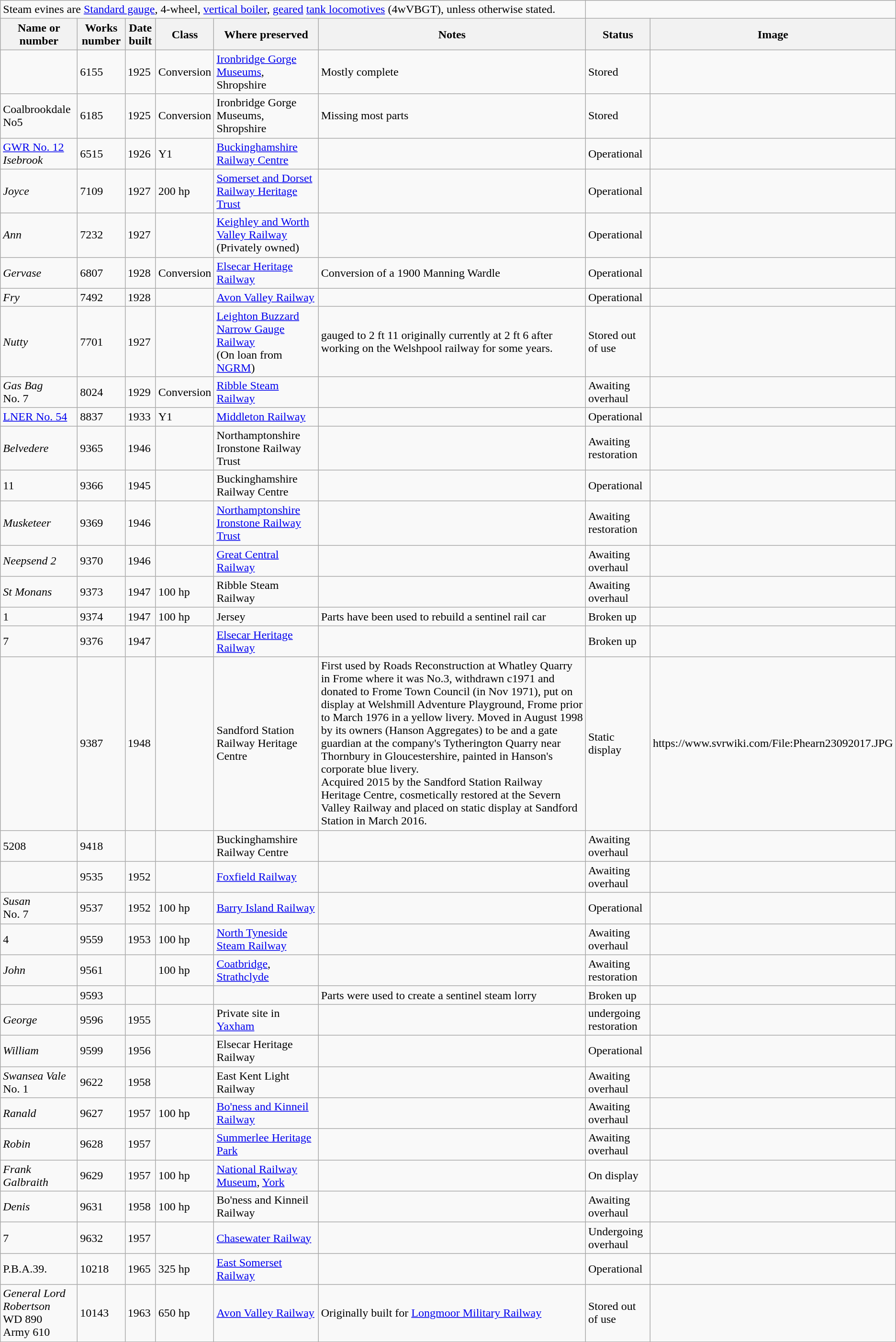<table class="wikitable" border=1>
<tr>
<td colspan="6">Steam evines are <a href='#'>Standard gauge</a>, 4-wheel, <a href='#'>vertical boiler</a>, <a href='#'>geared</a> <a href='#'>tank locomotives</a> (4wVBGT), unless otherwise stated.</td>
</tr>
<tr>
<th>Name or number</th>
<th>Works number</th>
<th>Date built</th>
<th>Class</th>
<th>Where preserved</th>
<th>Notes</th>
<th>Status</th>
<th>Image</th>
</tr>
<tr>
<td></td>
<td>6155</td>
<td>1925</td>
<td>Conversion</td>
<td><a href='#'>Ironbridge Gorge Museums</a>, Shropshire</td>
<td>Mostly complete</td>
<td>Stored</td>
<td></td>
</tr>
<tr>
<td>Coalbrookdale No5</td>
<td>6185</td>
<td>1925</td>
<td>Conversion</td>
<td>Ironbridge Gorge Museums, Shropshire</td>
<td>Missing most parts</td>
<td>Stored</td>
<td></td>
</tr>
<tr>
<td><a href='#'>GWR No. 12</a><br><em>Isebrook</em></td>
<td>6515</td>
<td>1926</td>
<td>Y1</td>
<td><a href='#'>Buckinghamshire Railway Centre</a></td>
<td></td>
<td>Operational</td>
<td></td>
</tr>
<tr>
<td><em>Joyce</em></td>
<td>7109</td>
<td>1927</td>
<td>200 hp</td>
<td><a href='#'>Somerset and Dorset Railway Heritage Trust</a></td>
<td></td>
<td>Operational</td>
<td></td>
</tr>
<tr>
<td><em>Ann</em></td>
<td>7232</td>
<td>1927</td>
<td></td>
<td><a href='#'>Keighley and Worth Valley Railway</a> (Privately owned) </td>
<td></td>
<td>Operational</td>
<td></td>
</tr>
<tr>
<td><em>Gervase</em></td>
<td>6807</td>
<td>1928</td>
<td>Conversion</td>
<td><a href='#'>Elsecar Heritage Railway</a></td>
<td>Conversion of a 1900 Manning Wardle</td>
<td>Operational</td>
<td></td>
</tr>
<tr>
<td><em>Fry</em></td>
<td>7492</td>
<td>1928</td>
<td></td>
<td><a href='#'>Avon Valley Railway</a></td>
<td></td>
<td>Operational</td>
<td></td>
</tr>
<tr>
<td><em>Nutty</em></td>
<td>7701</td>
<td>1927</td>
<td></td>
<td><a href='#'>Leighton Buzzard Narrow Gauge Railway</a> <br>(On loan from <a href='#'>NGRM</a>)</td>
<td>gauged to 2 ft 11 originally currently at 2 ft 6 after working on the Welshpool railway for some years.</td>
<td>Stored out of use</td>
<td></td>
</tr>
<tr>
<td><em>Gas Bag</em><br>No. 7</td>
<td>8024</td>
<td>1929</td>
<td>Conversion</td>
<td><a href='#'>Ribble Steam Railway</a></td>
<td></td>
<td>Awaiting overhaul</td>
<td></td>
</tr>
<tr>
<td><a href='#'>LNER No. 54</a></td>
<td>8837</td>
<td>1933</td>
<td>Y1</td>
<td><a href='#'>Middleton Railway</a></td>
<td></td>
<td>Operational</td>
<td></td>
</tr>
<tr>
<td><em>Belvedere</em></td>
<td>9365</td>
<td>1946</td>
<td></td>
<td>Northamptonshire Ironstone Railway Trust</td>
<td></td>
<td>Awaiting restoration</td>
<td></td>
</tr>
<tr>
<td>11</td>
<td>9366</td>
<td>1945</td>
<td></td>
<td>Buckinghamshire Railway Centre</td>
<td></td>
<td>Operational</td>
<td></td>
</tr>
<tr>
<td><em>Musketeer</em></td>
<td>9369</td>
<td>1946</td>
<td></td>
<td><a href='#'>Northamptonshire Ironstone Railway Trust</a></td>
<td></td>
<td>Awaiting restoration</td>
<td></td>
</tr>
<tr>
<td><em>Neepsend 2</em></td>
<td>9370</td>
<td>1946</td>
<td></td>
<td><a href='#'>Great Central Railway</a></td>
<td></td>
<td>Awaiting overhaul</td>
<td></td>
</tr>
<tr>
<td><em>St Monans</em></td>
<td>9373</td>
<td>1947</td>
<td>100 hp</td>
<td>Ribble Steam Railway</td>
<td></td>
<td>Awaiting overhaul</td>
<td></td>
</tr>
<tr>
<td>1</td>
<td>9374</td>
<td>1947</td>
<td>100 hp</td>
<td>Jersey</td>
<td>Parts have been used to rebuild a sentinel rail car</td>
<td>Broken up</td>
<td></td>
</tr>
<tr>
<td>7</td>
<td>9376</td>
<td>1947</td>
<td></td>
<td><a href='#'>Elsecar Heritage Railway</a></td>
<td></td>
<td>Broken up</td>
<td></td>
</tr>
<tr>
<td></td>
<td>9387</td>
<td>1948</td>
<td></td>
<td>Sandford Station Railway Heritage Centre</td>
<td>First used by Roads Reconstruction at Whatley Quarry in Frome where it was No.3, withdrawn c1971 and donated to Frome Town Council (in Nov 1971), put on display at Welshmill Adventure Playground, Frome prior to March 1976 in a yellow livery. Moved in August 1998 by its owners (Hanson Aggregates) to be and a gate guardian at the company's Tytherington Quarry near Thornbury in Gloucestershire, painted in Hanson's corporate blue livery.<br>Acquired 2015 by the Sandford Station Railway Heritage Centre, cosmetically restored at the Severn Valley Railway and placed on static display at Sandford Station in March 2016.</td>
<td>Static display</td>
<td>https://www.svrwiki.com/File:Phearn23092017.JPG</td>
</tr>
<tr>
<td>5208</td>
<td>9418</td>
<td></td>
<td></td>
<td>Buckinghamshire Railway Centre</td>
<td></td>
<td>Awaiting overhaul</td>
<td></td>
</tr>
<tr>
<td></td>
<td>9535</td>
<td>1952</td>
<td></td>
<td><a href='#'>Foxfield Railway</a></td>
<td></td>
<td>Awaiting overhaul</td>
<td></td>
</tr>
<tr>
<td><em>Susan</em><br>No. 7</td>
<td>9537</td>
<td>1952</td>
<td>100 hp</td>
<td><a href='#'>Barry Island Railway</a></td>
<td></td>
<td>Operational</td>
<td></td>
</tr>
<tr>
<td>4</td>
<td>9559</td>
<td>1953</td>
<td>100 hp</td>
<td><a href='#'>North Tyneside Steam Railway</a></td>
<td></td>
<td>Awaiting overhaul</td>
<td></td>
</tr>
<tr>
<td><em>John</em></td>
<td>9561</td>
<td></td>
<td>100 hp</td>
<td><a href='#'>Coatbridge</a>, <a href='#'>Strathclyde</a></td>
<td></td>
<td>Awaiting restoration</td>
<td></td>
</tr>
<tr>
<td></td>
<td>9593</td>
<td></td>
<td></td>
<td></td>
<td>Parts were used to create a sentinel steam lorry</td>
<td>Broken up</td>
<td></td>
</tr>
<tr>
<td><em>George</em></td>
<td>9596</td>
<td>1955</td>
<td></td>
<td>Private site in <a href='#'>Yaxham</a></td>
<td></td>
<td>undergoing restoration</td>
<td></td>
</tr>
<tr>
<td><em>William</em></td>
<td>9599</td>
<td>1956</td>
<td></td>
<td>Elsecar Heritage Railway</td>
<td></td>
<td>Operational</td>
<td></td>
</tr>
<tr>
<td><em>Swansea Vale</em><br>No. 1</td>
<td>9622</td>
<td>1958</td>
<td></td>
<td>East Kent Light Railway</td>
<td></td>
<td>Awaiting overhaul</td>
<td></td>
</tr>
<tr>
<td><em>Ranald</em></td>
<td>9627</td>
<td>1957</td>
<td>100 hp</td>
<td><a href='#'>Bo'ness and Kinneil Railway</a></td>
<td></td>
<td>Awaiting overhaul</td>
<td></td>
</tr>
<tr>
<td><em>Robin</em></td>
<td>9628</td>
<td>1957</td>
<td></td>
<td><a href='#'>Summerlee Heritage Park</a></td>
<td></td>
<td>Awaiting overhaul</td>
<td></td>
</tr>
<tr>
<td><em>Frank Galbraith</em></td>
<td>9629</td>
<td>1957</td>
<td>100 hp</td>
<td><a href='#'>National Railway Museum</a>, <a href='#'>York</a></td>
<td></td>
<td>On display</td>
<td></td>
</tr>
<tr>
<td><em>Denis</em></td>
<td>9631</td>
<td>1958</td>
<td>100 hp</td>
<td>Bo'ness and Kinneil Railway</td>
<td></td>
<td>Awaiting overhaul</td>
<td></td>
</tr>
<tr>
<td>7</td>
<td>9632</td>
<td>1957</td>
<td></td>
<td><a href='#'>Chasewater Railway</a></td>
<td></td>
<td>Undergoing overhaul</td>
<td></td>
</tr>
<tr>
<td>P.B.A.39.</td>
<td>10218</td>
<td>1965</td>
<td>325 hp</td>
<td><a href='#'>East Somerset Railway</a></td>
<td></td>
<td>Operational</td>
<td></td>
</tr>
<tr>
<td><em>General Lord Robertson</em><br>WD 890<br>Army 610</td>
<td>10143</td>
<td>1963</td>
<td>650 hp</td>
<td><a href='#'>Avon Valley Railway</a></td>
<td>Originally built for <a href='#'>Longmoor Military Railway</a></td>
<td>Stored out of use</td>
<td></td>
</tr>
</table>
